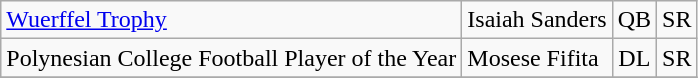<table class="wikitable">
<tr>
<td><a href='#'>Wuerffel Trophy</a></td>
<td>Isaiah Sanders</td>
<td align=center>QB</td>
<td align=center>SR</td>
</tr>
<tr>
<td>Polynesian College Football Player of the Year</td>
<td>Mosese Fifita</td>
<td align=center>DL</td>
<td align=center>SR</td>
</tr>
<tr>
</tr>
</table>
